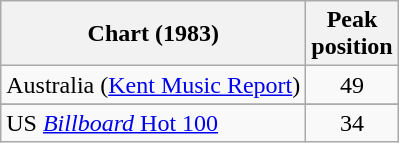<table class="wikitable sortable">
<tr>
<th>Chart (1983)</th>
<th>Peak<br>position</th>
</tr>
<tr>
<td>Australia (<a href='#'>Kent Music Report</a>)</td>
<td align="center">49</td>
</tr>
<tr>
</tr>
<tr>
<td>US <a href='#'><em>Billboard</em> Hot 100</a></td>
<td align="center">34</td>
</tr>
</table>
